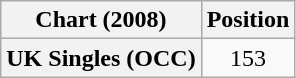<table class="wikitable plainrowheaders" style="text-align:center">
<tr>
<th scope="col">Chart (2008)</th>
<th scope="col">Position</th>
</tr>
<tr>
<th scope="row">UK Singles (OCC)</th>
<td>153</td>
</tr>
</table>
